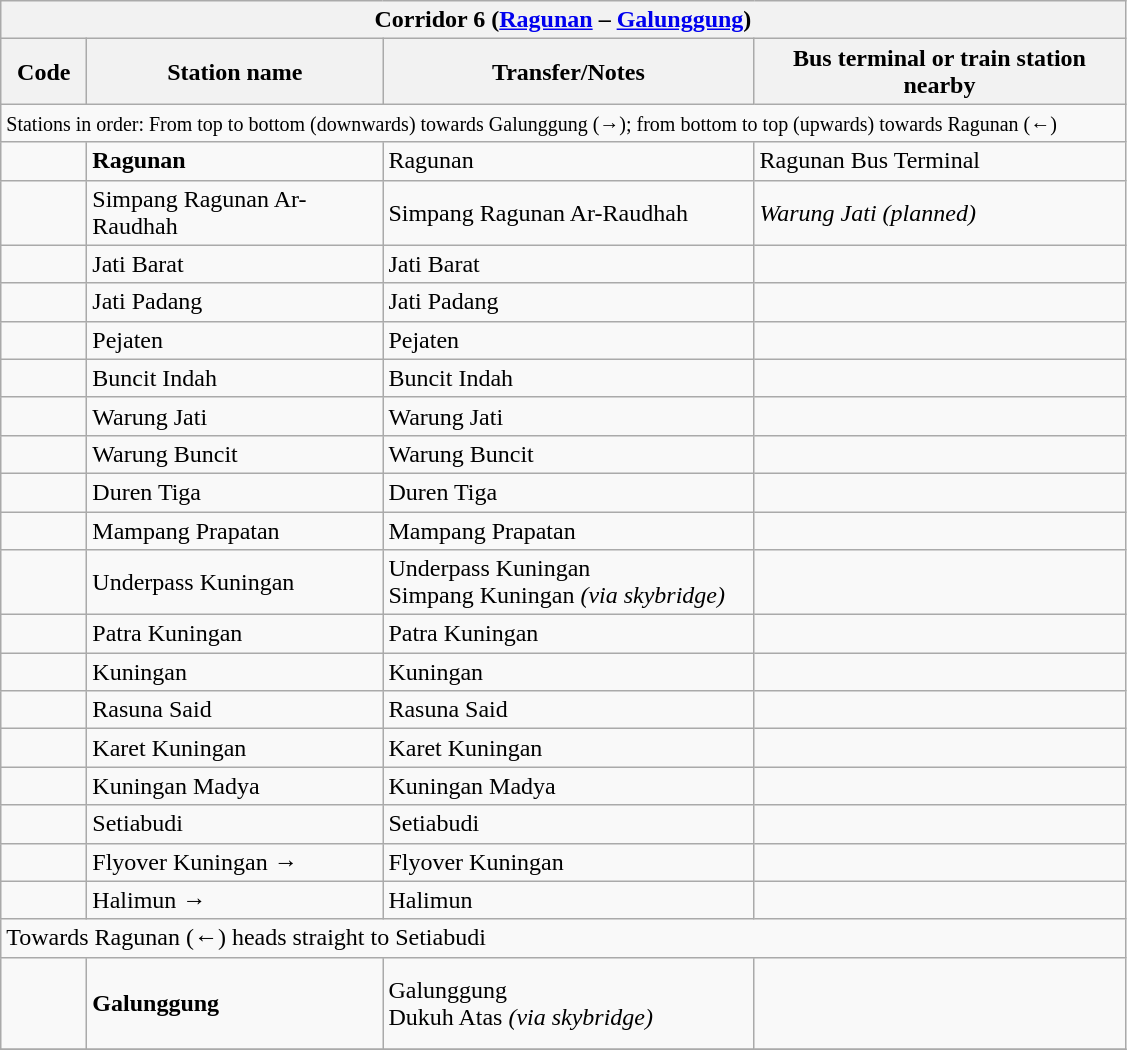<table class="wikitable" style="font-size:100%">
<tr>
<th colspan="4" align="left"> Corridor 6 (<a href='#'>Ragunan</a> – <a href='#'>Galunggung</a>)</th>
</tr>
<tr>
<th width="50">Code</th>
<th width="190">Station name</th>
<th width="240">Transfer/Notes</th>
<th width="240">Bus terminal or train station nearby</th>
</tr>
<tr>
<td colspan="4"><small>Stations in order: From top to bottom (downwards) towards Galunggung (→); from bottom to top (upwards) towards Ragunan (←)</small></td>
</tr>
<tr>
<td align="center"><strong></strong></td>
<td><strong>Ragunan</strong></td>
<td>   Ragunan</td>
<td> Ragunan Bus Terminal</td>
</tr>
<tr>
<td align="center"><strong></strong></td>
<td>Simpang Ragunan Ar-Raudhah</td>
<td>   Simpang Ragunan Ar-Raudhah</td>
<td> <em>Warung Jati (planned)</em></td>
</tr>
<tr>
<td align="center"><strong></strong></td>
<td>Jati Barat</td>
<td>   Jati Barat</td>
<td></td>
</tr>
<tr>
<td align="center"><strong></strong></td>
<td>Jati Padang</td>
<td>   Jati Padang</td>
<td></td>
</tr>
<tr>
<td align="center"><strong></strong></td>
<td>Pejaten</td>
<td>   Pejaten</td>
<td></td>
</tr>
<tr>
<td align="center"><strong></strong></td>
<td>Buncit Indah</td>
<td>   Buncit Indah</td>
<td></td>
</tr>
<tr>
<td align="center"><strong></strong></td>
<td>Warung Jati</td>
<td>   Warung Jati</td>
<td></td>
</tr>
<tr>
<td align="center"><strong></strong></td>
<td>Warung Buncit</td>
<td>   Warung Buncit</td>
<td></td>
</tr>
<tr>
<td align="center"><strong></strong></td>
<td>Duren Tiga</td>
<td>   Duren Tiga</td>
<td></td>
</tr>
<tr>
<td align="center"><strong></strong></td>
<td>Mampang Prapatan</td>
<td>   Mampang Prapatan</td>
<td></td>
</tr>
<tr>
<td align="center"><strong></strong></td>
<td>Underpass Kuningan</td>
<td>   Underpass Kuningan<br>     Simpang Kuningan <em>(via skybridge)</em></td>
<td></td>
</tr>
<tr>
<td align="center"><strong></strong></td>
<td>Patra Kuningan</td>
<td>    Patra Kuningan</td>
<td></td>
</tr>
<tr>
<td align="center"><strong></strong></td>
<td>Kuningan</td>
<td>    Kuningan</td>
<td>  </td>
</tr>
<tr>
<td align="center"><strong></strong></td>
<td>Rasuna Said</td>
<td>    Rasuna Said</td>
<td>  </td>
</tr>
<tr>
<td align="center"><strong></strong></td>
<td>Karet Kuningan</td>
<td>    Karet Kuningan</td>
<td></td>
</tr>
<tr>
<td align="center"><strong></strong></td>
<td>Kuningan Madya</td>
<td>    Kuningan Madya</td>
<td></td>
</tr>
<tr>
<td align="center"><strong></strong></td>
<td>Setiabudi</td>
<td>    Setiabudi</td>
<td>  </td>
</tr>
<tr>
<td align="center"><strong></strong></td>
<td>Flyover Kuningan →</td>
<td>  Flyover Kuningan</td>
<td></td>
</tr>
<tr>
<td align="center"><strong></strong><br><strong></strong></td>
<td>Halimun →</td>
<td>  Halimun</td>
<td></td>
</tr>
<tr>
<td colspan="4">Towards Ragunan (←) heads straight to Setiabudi</td>
</tr>
<tr>
<td align="center"><strong></strong><br><strong></strong></td>
<td><strong>Galunggung</strong></td>
<td> Galunggung<br>  Dukuh Atas <em>(via skybridge)</em></td>
<td> <br> <br>  <br>  </td>
</tr>
<tr>
</tr>
</table>
